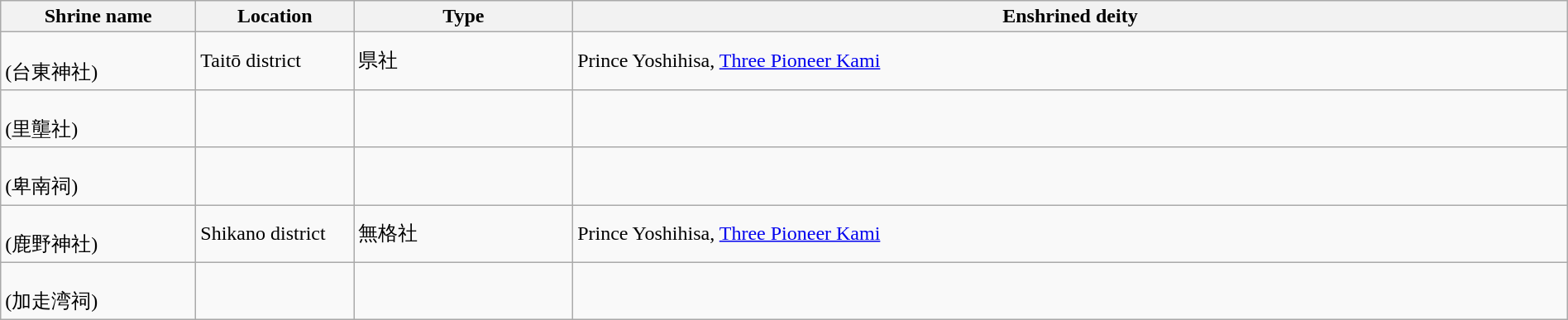<table width=100% class="wikitable">
<tr>
<th>Shrine name</th>
<th>Location</th>
<th>Type</th>
<th>Enshrined deity</th>
</tr>
<tr>
<td width=150><br>(台東神社)</td>
<td width=120>Taitō district</td>
<td>県社</td>
<td>Prince Yoshihisa, <a href='#'>Three Pioneer Kami</a></td>
</tr>
<tr>
<td><br>(里壟社)</td>
<td></td>
<td></td>
<td></td>
</tr>
<tr>
<td><br>(卑南祠)</td>
<td></td>
<td></td>
<td></td>
</tr>
<tr>
<td><br>(鹿野神社)</td>
<td>Shikano district</td>
<td>無格社</td>
<td>Prince Yoshihisa, <a href='#'>Three Pioneer Kami</a></td>
</tr>
<tr>
<td><br> (加走湾祠)</td>
<td></td>
<td></td>
<td></td>
</tr>
</table>
